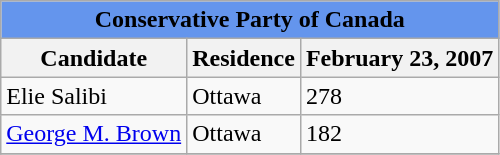<table class="wikitable">
<tr>
<td align="center" bgcolor="cornflowerblue" colspan=3><strong>Conservative Party of Canada</strong></td>
</tr>
<tr>
<th align="left">Candidate</th>
<th align="center">Residence</th>
<th align="left">February 23, 2007</th>
</tr>
<tr>
<td>Elie Salibi</td>
<td>Ottawa</td>
<td>278</td>
</tr>
<tr>
<td><a href='#'>George M. Brown</a></td>
<td>Ottawa</td>
<td>182</td>
</tr>
<tr>
</tr>
</table>
